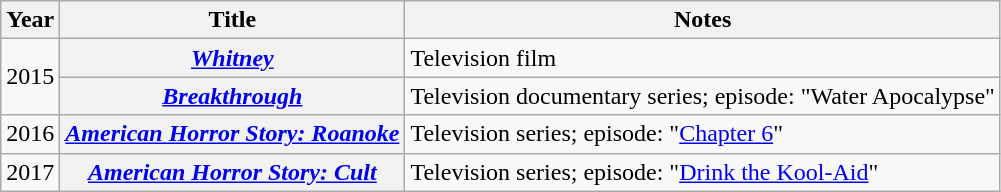<table class="wikitable plainrowheaders sortable">
<tr>
<th scope="col">Year</th>
<th scope="col">Title</th>
<th scope="col" class="unsortable">Notes</th>
</tr>
<tr>
<td rowspan=2>2015</td>
<th scope="row"><em><a href='#'>Whitney</a></em></th>
<td>Television film</td>
</tr>
<tr>
<th scope="row"><em><a href='#'>Breakthrough</a></em></th>
<td>Television documentary series; episode: "Water Apocalypse"</td>
</tr>
<tr>
<td>2016</td>
<th scope="row"><em><a href='#'>American Horror Story: Roanoke</a></em></th>
<td>Television series; episode: "<a href='#'>Chapter 6</a>"</td>
</tr>
<tr>
<td>2017</td>
<th scope="row"><em><a href='#'>American Horror Story: Cult</a></em></th>
<td>Television series; episode: "<a href='#'>Drink the Kool-Aid</a>"</td>
</tr>
</table>
